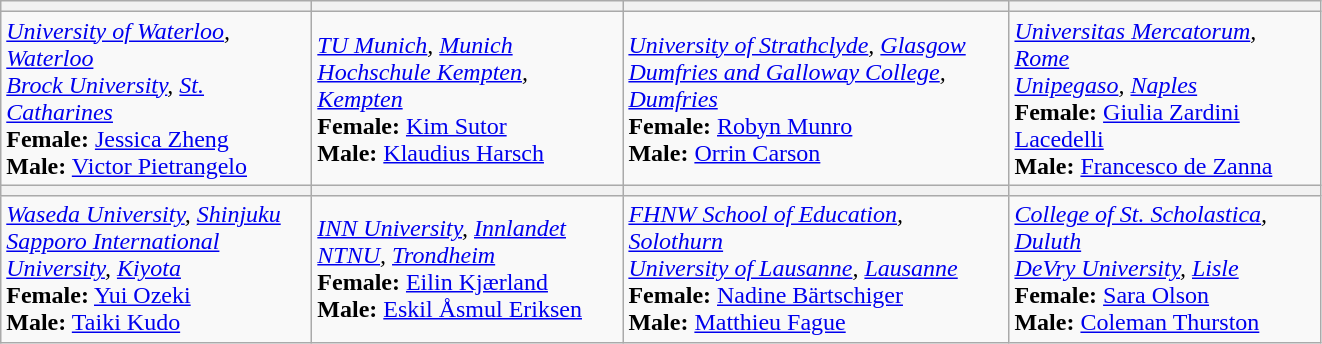<table class=wikitable>
<tr>
<th width=200></th>
<th width=200></th>
<th width=250></th>
<th width=200></th>
</tr>
<tr>
<td><em><a href='#'>University of Waterloo</a>, <a href='#'>Waterloo</a> <br> <a href='#'>Brock University</a>, <a href='#'>St. Catharines</a></em><br><strong>Female:</strong> <a href='#'>Jessica Zheng</a><br>
<strong>Male:</strong> <a href='#'>Victor Pietrangelo</a><br></td>
<td><em><a href='#'>TU Munich</a>, <a href='#'>Munich</a> <br> <a href='#'>Hochschule Kempten</a>, <a href='#'>Kempten</a></em><br><strong>Female:</strong> <a href='#'>Kim Sutor</a><br>
<strong>Male:</strong> <a href='#'>Klaudius Harsch</a><br></td>
<td><em><a href='#'>University of Strathclyde</a>, <a href='#'>Glasgow</a> <br> <a href='#'>Dumfries and Galloway College</a>, <a href='#'>Dumfries</a></em><br><strong>Female:</strong> <a href='#'>Robyn Munro</a><br>
<strong>Male:</strong> <a href='#'>Orrin Carson</a><br></td>
<td><em><a href='#'>Universitas Mercatorum</a>, <a href='#'>Rome</a> <br> <a href='#'>Unipegaso</a>, <a href='#'>Naples</a></em><br><strong>Female:</strong> <a href='#'>Giulia Zardini Lacedelli</a><br>
<strong>Male:</strong> <a href='#'>Francesco de Zanna</a><br></td>
</tr>
<tr>
<th width=200></th>
<th width=200></th>
<th width=200></th>
<th width=200></th>
</tr>
<tr>
<td><em><a href='#'>Waseda University</a>, <a href='#'>Shinjuku</a> <br> <a href='#'>Sapporo International University</a>, <a href='#'>Kiyota</a></em><br><strong>Female:</strong> <a href='#'>Yui Ozeki</a><br>
<strong>Male:</strong> <a href='#'>Taiki Kudo</a><br></td>
<td><em><a href='#'>INN University</a>, <a href='#'>Innlandet</a> <br> <a href='#'>NTNU</a>, <a href='#'>Trondheim</a></em><br><strong>Female:</strong> <a href='#'>Eilin Kjærland</a><br>
<strong>Male:</strong> <a href='#'>Eskil Åsmul Eriksen</a><br></td>
<td><em><a href='#'>FHNW School of Education</a>, <a href='#'>Solothurn</a> <br> <a href='#'>University of Lausanne</a>, <a href='#'>Lausanne</a></em><br><strong>Female:</strong> <a href='#'>Nadine Bärtschiger</a><br>
<strong>Male:</strong> <a href='#'>Matthieu Fague</a><br></td>
<td><em><a href='#'>College of St. Scholastica</a>, <a href='#'>Duluth</a> <br> <a href='#'>DeVry University</a>, <a href='#'>Lisle</a></em><br><strong>Female:</strong> <a href='#'>Sara Olson</a><br>
<strong>Male:</strong> <a href='#'>Coleman Thurston</a><br></td>
</tr>
</table>
